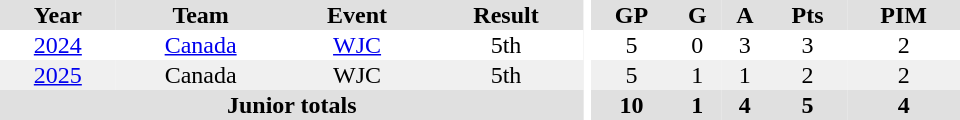<table border="0" cellpadding="1" cellspacing="0" ID="Table3" style="text-align:center; width:40em">
<tr bgcolor="#e0e0e0">
<th>Year</th>
<th>Team</th>
<th>Event</th>
<th>Result</th>
<th rowspan="99" bgcolor="#ffffff"></th>
<th>GP</th>
<th>G</th>
<th>A</th>
<th>Pts</th>
<th>PIM</th>
</tr>
<tr>
<td><a href='#'>2024</a></td>
<td><a href='#'>Canada</a></td>
<td><a href='#'>WJC</a></td>
<td>5th</td>
<td>5</td>
<td>0</td>
<td>3</td>
<td>3</td>
<td>2</td>
</tr>
<tr bgcolor="#f0f0f0">
<td><a href='#'>2025</a></td>
<td>Canada</td>
<td>WJC</td>
<td>5th</td>
<td>5</td>
<td>1</td>
<td>1</td>
<td>2</td>
<td>2</td>
</tr>
<tr bgcolor="#e0e0e0">
<th colspan="4">Junior totals</th>
<th>10</th>
<th>1</th>
<th>4</th>
<th>5</th>
<th>4</th>
</tr>
</table>
